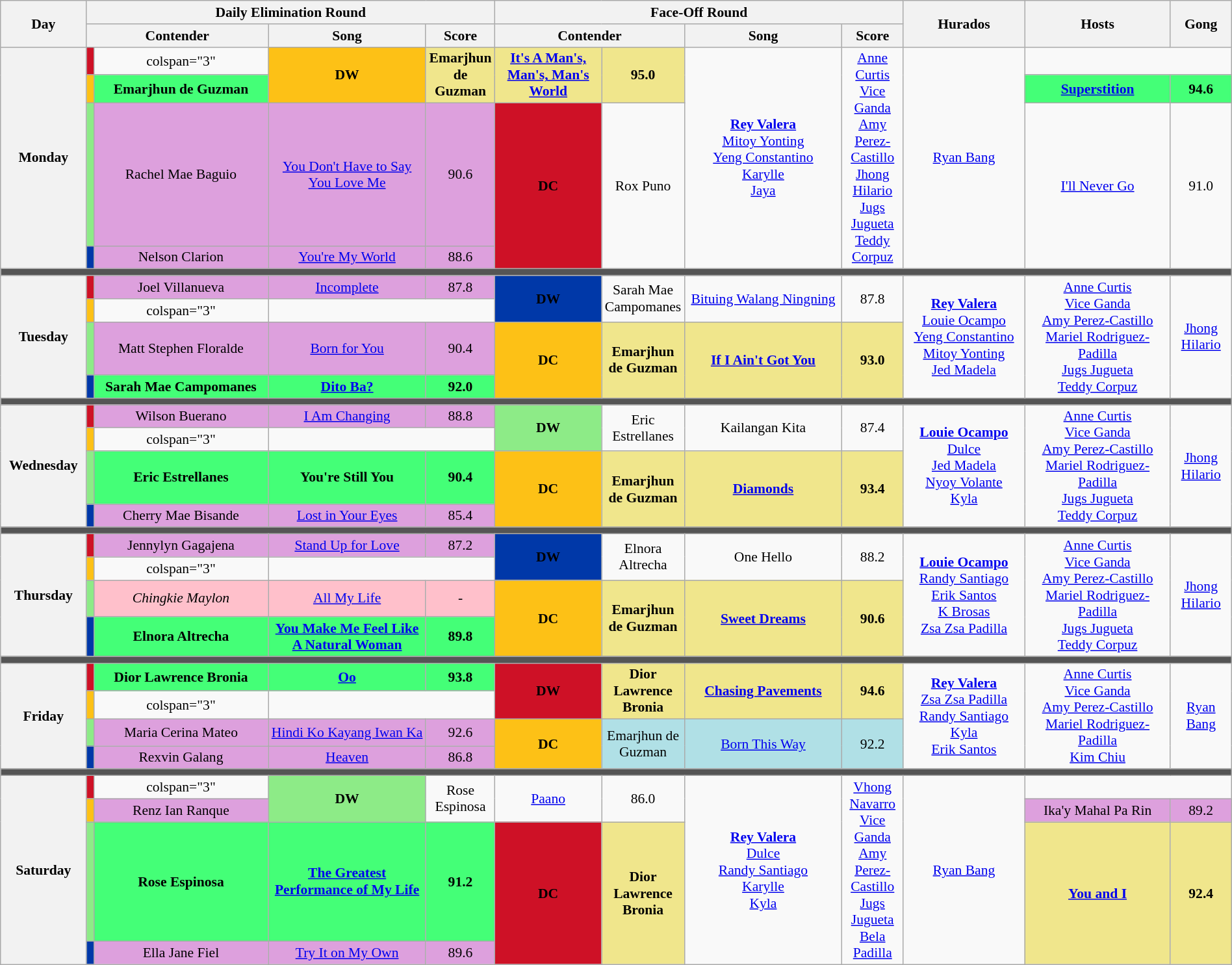<table class="wikitable mw-collapsible mw-collapsed" style="text-align:center; font-size:90%; width:100%;">
<tr>
<th rowspan="2" width="07%">Day</th>
<th colspan="4">Daily Elimination Round</th>
<th colspan="4">Face-Off Round</th>
<th rowspan="2" width="10%">Hurados</th>
<th rowspan="2" width="12%">Hosts</th>
<th rowspan="2" width="05%">Gong</th>
</tr>
<tr>
<th width="15%" colspan="2">Contender</th>
<th width="13%">Song</th>
<th width="05%">Score</th>
<th width="15%" colspan="2">Contender</th>
<th width="13%">Song</th>
<th width="05%">Score</th>
</tr>
<tr>
<th rowspan="4">Monday<br><small></small></th>
<th style="background-color:#CE1126;"></th>
<td>colspan="3" </td>
<th rowspan="2" style="background-color:#FDC116;">DW</th>
<td rowspan="2" style="background:Khaki;"><strong>Emarjhun de Guzman</strong></td>
<td rowspan="2" style="background:Khaki;"><strong><a href='#'>It's A Man's, Man's, Man's World</a></strong></td>
<td rowspan="2" style="background:Khaki;"><strong>95.0</strong></td>
<td rowspan="4"><strong><a href='#'>Rey Valera</a></strong><br><a href='#'>Mitoy Yonting</a><br><a href='#'>Yeng Constantino</a><br><a href='#'>Karylle</a><br><a href='#'>Jaya</a></td>
<td rowspan="4"><a href='#'>Anne Curtis</a><br><a href='#'>Vice Ganda</a><br><a href='#'>Amy Perez-Castillo</a><br><a href='#'>Jhong Hilario</a><br><a href='#'>Jugs Jugueta</a><br><a href='#'>Teddy Corpuz</a></td>
<td rowspan="4"><a href='#'>Ryan Bang</a></td>
</tr>
<tr>
<th style="background-color:#FDC116;"></th>
<td style="background:#44ff77;"><strong>Emarjhun de Guzman</strong></td>
<td style="background:#44ff77;"><strong><a href='#'>Superstition</a></strong></td>
<td style="background:#44ff77;"><strong>94.6</strong></td>
</tr>
<tr>
<th style="background-color:#8deb87;"></th>
<td style="background:Plum;">Rachel Mae Baguio</td>
<td style="background:Plum;"><a href='#'>You Don't Have to Say You Love Me</a></td>
<td style="background:Plum;">90.6</td>
<th rowspan="2" style="background-color:#CE1126;">DC</th>
<td rowspan="2">Rox Puno</td>
<td rowspan="2"><a href='#'>I'll Never Go</a></td>
<td rowspan="2">91.0</td>
</tr>
<tr>
<th style="background-color:#0038A8;"></th>
<td style="background:Plum;">Nelson Clarion</td>
<td style="background:Plum;"><a href='#'>You're My World</a></td>
<td style="background:Plum;">88.6</td>
</tr>
<tr>
<th colspan="12" style="background:#555;"></th>
</tr>
<tr>
<th rowspan="4">Tuesday<br><small></small></th>
<th style="background-color:#CE1126;"></th>
<td style="background:Plum;">Joel Villanueva</td>
<td style="background:Plum;"><a href='#'>Incomplete</a></td>
<td style="background:Plum;">87.8</td>
<th rowspan="2" style="background-color:#0038A8;">DW</th>
<td rowspan="2">Sarah Mae Campomanes</td>
<td rowspan="2"><a href='#'>Bituing Walang Ningning</a></td>
<td rowspan="2">87.8</td>
<td rowspan="4"><strong><a href='#'>Rey Valera</a></strong><br><a href='#'>Louie Ocampo</a><br><a href='#'>Yeng Constantino</a><br><a href='#'>Mitoy Yonting</a><br><a href='#'>Jed Madela</a></td>
<td rowspan="4"><a href='#'>Anne Curtis</a><br><a href='#'>Vice Ganda</a><br><a href='#'>Amy Perez-Castillo</a><br><a href='#'>Mariel Rodriguez-Padilla</a><br><a href='#'>Jugs Jugueta</a><br><a href='#'>Teddy Corpuz</a></td>
<td rowspan="4"><a href='#'>Jhong Hilario</a></td>
</tr>
<tr>
<th style="background-color:#FDC116;"></th>
<td>colspan="3" </td>
</tr>
<tr>
<th style="background-color:#8deb87;"></th>
<td style="background:Plum;">Matt Stephen Floralde</td>
<td style="background:Plum;"><a href='#'>Born for You</a></td>
<td style="background:Plum;">90.4</td>
<th rowspan="2" style="background-color:#FDC116;">DC</th>
<td rowspan="2" style="background:Khaki;"><strong>Emarjhun de Guzman</strong></td>
<td rowspan="2" style="background:Khaki;"><strong><a href='#'>If I Ain't Got You</a></strong></td>
<td rowspan="2" style="background:Khaki;"><strong>93.0</strong></td>
</tr>
<tr>
<th style="background-color:#0038A8;"></th>
<td style="background:#44ff77;"><strong>Sarah Mae Campomanes</strong></td>
<td style="background:#44ff77;"><strong><a href='#'>Dito Ba?</a></strong></td>
<td style="background:#44ff77;"><strong>92.0</strong></td>
</tr>
<tr>
<th colspan="12" style="background:#555;"></th>
</tr>
<tr>
<th rowspan="4">Wednesday<br><small></small></th>
<th style="background-color:#CE1126;"></th>
<td style="background:Plum;">Wilson Buerano</td>
<td style="background:Plum;"><a href='#'>I Am Changing</a></td>
<td style="background:Plum;">88.8</td>
<th rowspan="2" style="background-color:#8deb87;">DW</th>
<td rowspan="2">Eric Estrellanes</td>
<td rowspan="2">Kailangan Kita</td>
<td rowspan="2">87.4</td>
<td rowspan="4"><strong><a href='#'>Louie Ocampo</a></strong><br><a href='#'>Dulce</a><br><a href='#'>Jed Madela</a><br><a href='#'>Nyoy Volante</a><br><a href='#'>Kyla</a></td>
<td rowspan="4"><a href='#'>Anne Curtis</a><br><a href='#'>Vice Ganda</a><br><a href='#'>Amy Perez-Castillo</a><br><a href='#'>Mariel Rodriguez-Padilla</a><br><a href='#'>Jugs Jugueta</a><br><a href='#'>Teddy Corpuz</a></td>
<td rowspan="4"><a href='#'>Jhong Hilario</a></td>
</tr>
<tr>
<th style="background-color:#FDC116;"></th>
<td>colspan="3" </td>
</tr>
<tr>
<th style="background-color:#8deb87;"></th>
<td style="background:#44ff77;"><strong>Eric Estrellanes</strong></td>
<td style="background:#44ff77;"><strong>You're Still You</strong></td>
<td style="background:#44ff77;"><strong>90.4</strong></td>
<th rowspan="2" style="background-color:#FDC116;">DC</th>
<td rowspan="2" style="background:Khaki;"><strong>Emarjhun de Guzman</strong></td>
<td rowspan="2" style="background:Khaki;"><strong><a href='#'>Diamonds</a></strong></td>
<td rowspan="2" style="background:Khaki;"><strong>93.4</strong></td>
</tr>
<tr>
<th style="background-color:#0038A8;"></th>
<td style="background:Plum;">Cherry Mae Bisande</td>
<td style="background:Plum;"><a href='#'>Lost in Your Eyes</a></td>
<td style="background:Plum;">85.4</td>
</tr>
<tr>
<th colspan="12" style="background:#555;"></th>
</tr>
<tr>
<th rowspan="4">Thursday<br><small></small></th>
<th style="background-color:#CE1126;"></th>
<td style="background:plum;">Jennylyn Gagajena</td>
<td style="background:plum;"><a href='#'>Stand Up for Love</a></td>
<td style="background:plum;">87.2</td>
<th rowspan="2" style="background-color:#0038A8;">DW</th>
<td rowspan="2">Elnora Altrecha</td>
<td rowspan="2">One Hello</td>
<td rowspan="2">88.2</td>
<td rowspan="4"><strong><a href='#'>Louie Ocampo</a></strong><br><a href='#'>Randy Santiago</a><br><a href='#'>Erik Santos</a><br><a href='#'>K Brosas</a><br><a href='#'>Zsa Zsa Padilla</a></td>
<td rowspan="4"><a href='#'>Anne Curtis</a><br><a href='#'>Vice Ganda</a><br><a href='#'>Amy Perez-Castillo</a><br><a href='#'>Mariel Rodriguez-Padilla</a><br><a href='#'>Jugs Jugueta</a><br><a href='#'>Teddy Corpuz</a></td>
<td rowspan="4"><a href='#'>Jhong Hilario</a></td>
</tr>
<tr>
<th style="background-color:#FDC116;"></th>
<td>colspan="3" </td>
</tr>
<tr>
<th style="background-color:#8deb87;"></th>
<td style="background:pink;"><em>Chingkie Maylon</em></td>
<td style="background:pink;"><a href='#'>All My Life</a></td>
<td style="background:pink;">-</td>
<th rowspan="2" style="background-color:#FDC116;"><strong>DC</strong></th>
<td rowspan="2" style="background:khaki;"><strong>Emarjhun de Guzman</strong></td>
<td rowspan="2" style="background:khaki;"><strong><a href='#'>Sweet Dreams</a></strong></td>
<td rowspan="2" style="background:khaki;"><strong>90.6</strong></td>
</tr>
<tr>
<th style="background-color:#0038A8;"></th>
<td style="background:#44ff77;"><strong>Elnora Altrecha</strong></td>
<td style="background:#44ff77;"><strong><a href='#'>You Make Me Feel Like A Natural Woman</a></strong></td>
<td style="background:#44ff77;"><strong>89.8</strong></td>
</tr>
<tr>
<th colspan="12" style="background:#555;"></th>
</tr>
<tr>
<th rowspan="4">Friday<br><small></small></th>
<th style="background-color:#CE1126;"></th>
<td style="background:#44ff77;"><strong>Dior Lawrence Bronia</strong></td>
<td style="background:#44ff77;"><strong><a href='#'>Oo</a></strong></td>
<td style="background:#44ff77;"><strong>93.8</strong></td>
<th rowspan="2" style="background-color:#CE1126;">DW</th>
<td rowspan="2" style="background:khaki;"><strong>Dior Lawrence Bronia</strong></td>
<td rowspan="2" style="background:khaki;"><strong><a href='#'>Chasing Pavements</a></strong></td>
<td rowspan="2" style="background:khaki;"><strong>94.6</strong></td>
<td rowspan="4"><strong><a href='#'>Rey Valera</a></strong><br><a href='#'>Zsa Zsa Padilla</a><br><a href='#'>Randy Santiago</a><br><a href='#'>Kyla</a><br><a href='#'>Erik Santos</a></td>
<td rowspan="4"><a href='#'>Anne Curtis</a><br><a href='#'>Vice Ganda</a><br><a href='#'>Amy Perez-Castillo</a><br><a href='#'>Mariel Rodriguez-Padilla</a><br><a href='#'>Kim Chiu</a></td>
<td rowspan="4"><a href='#'>Ryan Bang</a></td>
</tr>
<tr>
<th style="background-color:#FDC116;"></th>
<td>colspan="3" </td>
</tr>
<tr>
<th style="background-color:#8deb87;"></th>
<td style="background:plum;">Maria Cerina Mateo</td>
<td style="background:plum;"><a href='#'>Hindi Ko Kayang Iwan Ka</a></td>
<td style="background:plum;">92.6</td>
<th rowspan="2" style="background-color:#FDC116;">DC</th>
<td rowspan="2" style="background-color:#B0E0E6;">Emarjhun de Guzman</td>
<td rowspan="2" style="background-color:#B0E0E6;"><a href='#'>Born This Way</a></td>
<td rowspan="2" style="background-color:#B0E0E6;">92.2</td>
</tr>
<tr>
<th style="background-color:#0038A8;"></th>
<td style="background:plum;">Rexvin Galang</td>
<td style="background:plum;"><a href='#'>Heaven</a></td>
<td style="background:plum;">86.8</td>
</tr>
<tr>
<th colspan="12" style="background:#555;"></th>
</tr>
<tr>
<th rowspan="4">Saturday<br><small></small></th>
<th style="background-color:#CE1126;"></th>
<td>colspan="3" </td>
<th rowspan="2" style="background-color:#8deb87;">DW</th>
<td rowspan="2">Rose Espinosa</td>
<td rowspan="2"><a href='#'>Paano</a></td>
<td rowspan="2">86.0</td>
<td rowspan="4"><strong><a href='#'>Rey Valera</a></strong><br><a href='#'>Dulce</a><br><a href='#'>Randy Santiago</a><br><a href='#'>Karylle</a><br><a href='#'>Kyla</a></td>
<td rowspan="4"><a href='#'>Vhong Navarro</a><br><a href='#'>Vice Ganda</a><br><a href='#'>Amy Perez-Castillo</a><br><a href='#'>Jugs Jugueta</a><br><a href='#'>Bela Padilla</a></td>
<td rowspan="4"><a href='#'>Ryan Bang</a></td>
</tr>
<tr>
<th style="background-color:#FDC116;"></th>
<td style="background:Plum;">Renz Ian Ranque</td>
<td style="background:Plum;">Ika'y Mahal Pa Rin</td>
<td style="background:Plum;">89.2</td>
</tr>
<tr>
<th style="background-color:#8deb87;"></th>
<td style="background:#44ff77;"><strong>Rose Espinosa</strong></td>
<td style="background:#44ff77;"><strong><a href='#'>The Greatest Performance of My Life</a></strong></td>
<td style="background:#44ff77;"><strong>91.2</strong></td>
<th rowspan="2" style="background-color:#CE1126;">DC</th>
<td rowspan="2" style="background:khaki;"><strong>Dior Lawrence Bronia</strong></td>
<td rowspan="2" style="background:khaki;"><strong><a href='#'>You and I</a></strong></td>
<td rowspan="2" style="background:khaki;"><strong>92.4</strong></td>
</tr>
<tr>
<th style="background-color:#0038A8;"></th>
<td style="background:Plum;">Ella Jane Fiel</td>
<td style="background:Plum;"><a href='#'>Try It on My Own</a></td>
<td style="background:Plum;">89.6</td>
</tr>
</table>
